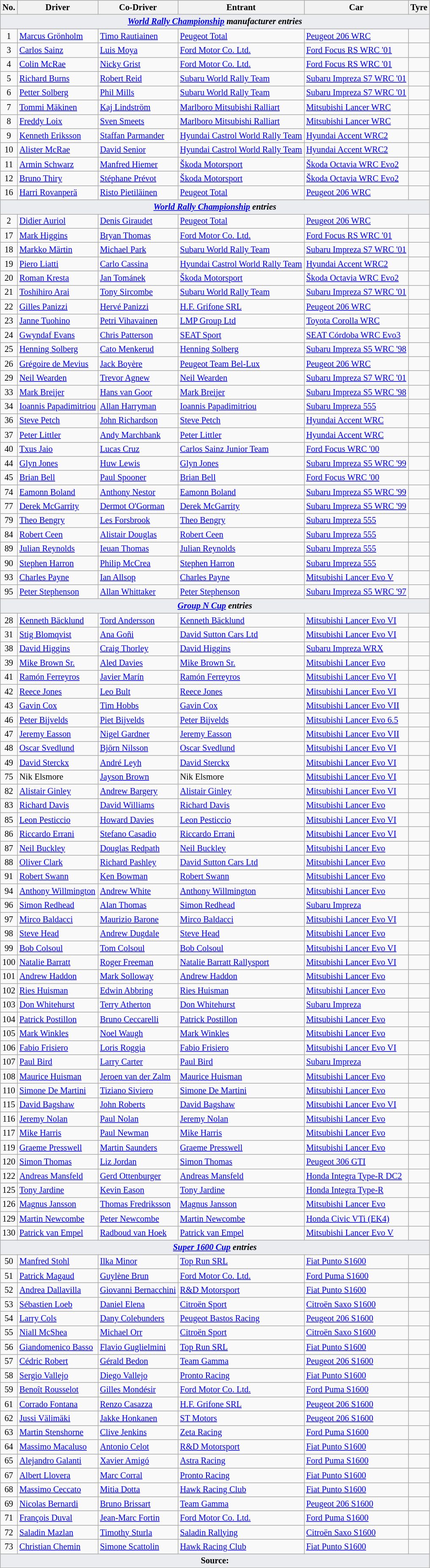<table class="wikitable" style="font-size: 85%;">
<tr>
<th>No.</th>
<th>Driver</th>
<th>Co-Driver</th>
<th>Entrant</th>
<th>Car</th>
<th>Tyre</th>
</tr>
<tr>
<td style="background-color:#EAECF0; text-align:center" colspan="6"><strong><em><a href='#'>World Rally Championship</a> manufacturer entries</em></strong></td>
</tr>
<tr>
<td align="center">1</td>
<td> <a href='#'>Marcus Grönholm</a></td>
<td> <a href='#'>Timo Rautiainen</a></td>
<td> <a href='#'>Peugeot Total</a></td>
<td><a href='#'>Peugeot 206 WRC</a></td>
<td align="center"></td>
</tr>
<tr>
<td align="center">3</td>
<td> <a href='#'>Carlos Sainz</a></td>
<td> <a href='#'>Luis Moya</a></td>
<td> <a href='#'>Ford Motor Co. Ltd.</a></td>
<td><a href='#'>Ford Focus RS WRC '01</a></td>
<td align="center"></td>
</tr>
<tr>
<td align="center">4</td>
<td> <a href='#'>Colin McRae</a></td>
<td> <a href='#'>Nicky Grist</a></td>
<td> <a href='#'>Ford Motor Co. Ltd.</a></td>
<td><a href='#'>Ford Focus RS WRC '01</a></td>
<td align="center"></td>
</tr>
<tr>
<td align="center">5</td>
<td> <a href='#'>Richard Burns</a></td>
<td> <a href='#'>Robert Reid</a></td>
<td> <a href='#'>Subaru World Rally Team</a></td>
<td><a href='#'>Subaru Impreza S7 WRC '01</a></td>
<td align="center"></td>
</tr>
<tr>
<td align="center">6</td>
<td> <a href='#'>Petter Solberg</a></td>
<td> <a href='#'>Phil Mills</a></td>
<td> <a href='#'>Subaru World Rally Team</a></td>
<td><a href='#'>Subaru Impreza S7 WRC '01</a></td>
<td align="center"></td>
</tr>
<tr>
<td align="center">7</td>
<td> <a href='#'>Tommi Mäkinen</a></td>
<td> <a href='#'>Kaj Lindström</a></td>
<td> <a href='#'>Marlboro Mitsubishi Ralliart</a></td>
<td><a href='#'>Mitsubishi Lancer WRC</a></td>
<td align="center"></td>
</tr>
<tr>
<td align="center">8</td>
<td> <a href='#'>Freddy Loix</a></td>
<td> <a href='#'>Sven Smeets</a></td>
<td> <a href='#'>Marlboro Mitsubishi Ralliart</a></td>
<td><a href='#'>Mitsubishi Lancer WRC</a></td>
<td align="center"></td>
</tr>
<tr>
<td align="center">9</td>
<td> <a href='#'>Kenneth Eriksson</a></td>
<td> <a href='#'>Staffan Parmander</a></td>
<td> <a href='#'>Hyundai Castrol World Rally Team</a></td>
<td><a href='#'>Hyundai Accent WRC2</a></td>
<td align="center"></td>
</tr>
<tr>
<td align="center">10</td>
<td> <a href='#'>Alister McRae</a></td>
<td> <a href='#'>David Senior</a></td>
<td> <a href='#'>Hyundai Castrol World Rally Team</a></td>
<td><a href='#'>Hyundai Accent WRC2</a></td>
<td align="center"></td>
</tr>
<tr>
<td align="center">11</td>
<td> <a href='#'>Armin Schwarz</a></td>
<td> <a href='#'>Manfred Hiemer</a></td>
<td> <a href='#'>Škoda Motorsport</a></td>
<td><a href='#'>Škoda Octavia WRC Evo2</a></td>
<td align="center"></td>
</tr>
<tr>
<td align="center">12</td>
<td> <a href='#'>Bruno Thiry</a></td>
<td> <a href='#'>Stéphane Prévot</a></td>
<td> <a href='#'>Škoda Motorsport</a></td>
<td><a href='#'>Škoda Octavia WRC Evo2</a></td>
<td align="center"></td>
</tr>
<tr>
<td align="center">16</td>
<td> <a href='#'>Harri Rovanperä</a></td>
<td> <a href='#'>Risto Pietiläinen</a></td>
<td> <a href='#'>Peugeot Total</a></td>
<td><a href='#'>Peugeot 206 WRC</a></td>
<td align="center"></td>
</tr>
<tr>
<td style="background-color:#EAECF0; text-align:center" colspan="6"><strong><em><a href='#'>World Rally Championship</a> entries</em></strong></td>
</tr>
<tr>
<td align="center">2</td>
<td> <a href='#'>Didier Auriol</a></td>
<td> <a href='#'>Denis Giraudet</a></td>
<td> <a href='#'>Peugeot Total</a></td>
<td><a href='#'>Peugeot 206 WRC</a></td>
<td align="center"></td>
</tr>
<tr>
<td align="center">17</td>
<td> <a href='#'>Mark Higgins</a></td>
<td> <a href='#'>Bryan Thomas</a></td>
<td> <a href='#'>Ford Motor Co. Ltd.</a></td>
<td><a href='#'>Ford Focus RS WRC '01</a></td>
<td align="center"></td>
</tr>
<tr>
<td align="center">18</td>
<td> <a href='#'>Markko Märtin</a></td>
<td> <a href='#'>Michael Park</a></td>
<td> <a href='#'>Subaru World Rally Team</a></td>
<td><a href='#'>Subaru Impreza S7 WRC '01</a></td>
<td align="center"></td>
</tr>
<tr>
<td align="center">19</td>
<td> <a href='#'>Piero Liatti</a></td>
<td> <a href='#'>Carlo Cassina</a></td>
<td> <a href='#'>Hyundai Castrol World Rally Team</a></td>
<td><a href='#'>Hyundai Accent WRC2</a></td>
<td align="center"></td>
</tr>
<tr>
<td align="center">20</td>
<td> <a href='#'>Roman Kresta</a></td>
<td> <a href='#'>Jan Tománek</a></td>
<td> <a href='#'>Škoda Motorsport</a></td>
<td><a href='#'>Škoda Octavia WRC Evo2</a></td>
<td align="center"></td>
</tr>
<tr>
<td align="center">21</td>
<td> <a href='#'>Toshihiro Arai</a></td>
<td> <a href='#'>Tony Sircombe</a></td>
<td> <a href='#'>Subaru World Rally Team</a></td>
<td><a href='#'>Subaru Impreza S7 WRC '01</a></td>
<td align="center"></td>
</tr>
<tr>
<td align="center">22</td>
<td> <a href='#'>Gilles Panizzi</a></td>
<td> <a href='#'>Hervé Panizzi</a></td>
<td> <a href='#'>H.F. Grifone SRL</a></td>
<td><a href='#'>Peugeot 206 WRC</a></td>
<td align="center"></td>
</tr>
<tr>
<td align="center">23</td>
<td> <a href='#'>Janne Tuohino</a></td>
<td> <a href='#'>Petri Vihavainen</a></td>
<td> <a href='#'>LMP Group Ltd</a></td>
<td><a href='#'>Toyota Corolla WRC</a></td>
<td></td>
</tr>
<tr>
<td align="center">24</td>
<td> <a href='#'>Gwyndaf Evans</a></td>
<td> <a href='#'>Chris Patterson</a></td>
<td> <a href='#'>SEAT Sport</a></td>
<td><a href='#'>SEAT Córdoba WRC Evo3</a></td>
<td align="center"></td>
</tr>
<tr>
<td align="center">25</td>
<td> <a href='#'>Henning Solberg</a></td>
<td> <a href='#'>Cato Menkerud</a></td>
<td> <a href='#'>Henning Solberg</a></td>
<td><a href='#'>Subaru Impreza S5 WRC '98</a></td>
<td align="center"></td>
</tr>
<tr>
<td align="center">26</td>
<td> <a href='#'>Grégoire de Mevius</a></td>
<td> <a href='#'>Jack Boyère</a></td>
<td> <a href='#'>Peugeot Team Bel-Lux</a></td>
<td><a href='#'>Peugeot 206 WRC</a></td>
<td align="center"></td>
</tr>
<tr>
<td align="center">29</td>
<td> <a href='#'>Neil Wearden</a></td>
<td> <a href='#'>Trevor Agnew</a></td>
<td> <a href='#'>Neil Wearden</a></td>
<td><a href='#'>Subaru Impreza S7 WRC '01</a></td>
<td align="center"></td>
</tr>
<tr>
<td align="center">33</td>
<td> <a href='#'>Mark Breijer</a></td>
<td> <a href='#'>Hans van Goor</a></td>
<td> <a href='#'>Mark Breijer</a></td>
<td><a href='#'>Subaru Impreza S5 WRC '98</a></td>
<td align="center"></td>
</tr>
<tr>
<td align="center">34</td>
<td> <a href='#'>Ioannis Papadimitriou</a></td>
<td> <a href='#'>Allan Harryman</a></td>
<td> <a href='#'>Ioannis Papadimitriou</a></td>
<td><a href='#'>Subaru Impreza 555</a></td>
<td align="center"></td>
</tr>
<tr>
<td align="center">36</td>
<td> <a href='#'>Steve Petch</a></td>
<td> <a href='#'>John Richardson</a></td>
<td> <a href='#'>Steve Petch</a></td>
<td><a href='#'>Hyundai Accent WRC</a></td>
<td></td>
</tr>
<tr>
<td align="center">37</td>
<td> <a href='#'>Peter Littler</a></td>
<td> <a href='#'>Andy Marchbank</a></td>
<td> <a href='#'>Peter Littler</a></td>
<td><a href='#'>Hyundai Accent WRC</a></td>
<td align="center"></td>
</tr>
<tr>
<td align="center">40</td>
<td> <a href='#'>Txus Jaio</a></td>
<td> <a href='#'>Lucas Cruz</a></td>
<td> <a href='#'>Carlos Sainz Junior Team</a></td>
<td><a href='#'>Ford Focus WRC '00</a></td>
<td></td>
</tr>
<tr>
<td align="center">44</td>
<td> <a href='#'>Glyn Jones</a></td>
<td> <a href='#'>Huw Lewis</a></td>
<td> <a href='#'>Glyn Jones</a></td>
<td><a href='#'>Subaru Impreza S5 WRC '99</a></td>
<td align="center"></td>
</tr>
<tr>
<td align="center">45</td>
<td> <a href='#'>Brian Bell</a></td>
<td> <a href='#'>Paul Spooner</a></td>
<td> <a href='#'>Brian Bell</a></td>
<td><a href='#'>Ford Focus WRC '00</a></td>
<td align="center"></td>
</tr>
<tr>
<td align="center">74</td>
<td> <a href='#'>Eamonn Boland</a></td>
<td> <a href='#'>Anthony Nestor</a></td>
<td> <a href='#'>Eamonn Boland</a></td>
<td><a href='#'>Subaru Impreza S5 WRC '99</a></td>
<td></td>
</tr>
<tr>
<td align="center">77</td>
<td> <a href='#'>Derek McGarrity</a></td>
<td> <a href='#'>Dermot O'Gorman</a></td>
<td> <a href='#'>Derek McGarrity</a></td>
<td><a href='#'>Subaru Impreza S5 WRC '99</a></td>
<td></td>
</tr>
<tr>
<td align="center">79</td>
<td> <a href='#'>Theo Bengry</a></td>
<td> <a href='#'>Les Forsbrook</a></td>
<td> <a href='#'>Theo Bengry</a></td>
<td><a href='#'>Subaru Impreza 555</a></td>
<td></td>
</tr>
<tr>
<td align="center">84</td>
<td> <a href='#'>Robert Ceen</a></td>
<td> <a href='#'>Alistair Douglas</a></td>
<td> <a href='#'>Robert Ceen</a></td>
<td><a href='#'>Subaru Impreza 555</a></td>
<td></td>
</tr>
<tr>
<td align="center">89</td>
<td> <a href='#'>Julian Reynolds</a></td>
<td> <a href='#'>Ieuan Thomas</a></td>
<td> <a href='#'>Julian Reynolds</a></td>
<td><a href='#'>Subaru Impreza 555</a></td>
<td></td>
</tr>
<tr>
<td align="center">90</td>
<td> <a href='#'>Stephen Harron</a></td>
<td> <a href='#'>Philip McCrea</a></td>
<td> <a href='#'>Stephen Harron</a></td>
<td><a href='#'>Subaru Impreza 555</a></td>
<td></td>
</tr>
<tr>
<td align="center">93</td>
<td> <a href='#'>Charles Payne</a></td>
<td> <a href='#'>Ian Allsop</a></td>
<td> <a href='#'>Charles Payne</a></td>
<td><a href='#'>Mitsubishi Lancer Evo V</a></td>
<td align="center"></td>
</tr>
<tr>
<td align="center">95</td>
<td> <a href='#'>Peter Stephenson</a></td>
<td> <a href='#'>Allan Whittaker</a></td>
<td> <a href='#'>Peter Stephenson</a></td>
<td><a href='#'>Subaru Impreza S5 WRC '97</a></td>
<td></td>
</tr>
<tr>
<td style="background-color:#EAECF0; text-align:center" colspan="6"><strong><em><a href='#'>Group N Cup</a> entries</em></strong></td>
</tr>
<tr>
<td align="center">28</td>
<td> <a href='#'>Kenneth Bäcklund</a></td>
<td> <a href='#'>Tord Andersson</a></td>
<td> <a href='#'>Kenneth Bäcklund</a></td>
<td><a href='#'>Mitsubishi Lancer Evo VI</a></td>
<td></td>
</tr>
<tr>
<td align="center">31</td>
<td> <a href='#'>Stig Blomqvist</a></td>
<td> <a href='#'>Ana Goñi</a></td>
<td> <a href='#'>David Sutton Cars Ltd</a></td>
<td><a href='#'>Mitsubishi Lancer Evo VI</a></td>
<td align="center"></td>
</tr>
<tr>
<td align="center">38</td>
<td> <a href='#'>David Higgins</a></td>
<td> <a href='#'>Craig Thorley</a></td>
<td> <a href='#'>David Higgins</a></td>
<td><a href='#'>Subaru Impreza WRX</a></td>
<td></td>
</tr>
<tr>
<td align="center">39</td>
<td> <a href='#'>Mike Brown Sr.</a></td>
<td> <a href='#'>Aled Davies</a></td>
<td> <a href='#'>Mike Brown Sr.</a></td>
<td><a href='#'>Mitsubishi Lancer Evo</a></td>
<td></td>
</tr>
<tr>
<td align="center">41</td>
<td> <a href='#'>Ramón Ferreyros</a></td>
<td> <a href='#'>Javier Marín</a></td>
<td> <a href='#'>Ramón Ferreyros</a></td>
<td><a href='#'>Mitsubishi Lancer Evo VI</a></td>
<td></td>
</tr>
<tr>
<td align="center">42</td>
<td> <a href='#'>Reece Jones</a></td>
<td> <a href='#'>Leo Bult</a></td>
<td> <a href='#'>Reece Jones</a></td>
<td><a href='#'>Mitsubishi Lancer Evo VI</a></td>
<td align="center"></td>
</tr>
<tr>
<td align="center">43</td>
<td> <a href='#'>Gavin Cox</a></td>
<td> <a href='#'>Tim Hobbs</a></td>
<td> <a href='#'>Gavin Cox</a></td>
<td><a href='#'>Mitsubishi Lancer Evo VII</a></td>
<td></td>
</tr>
<tr>
<td align="center">46</td>
<td> <a href='#'>Peter Bijvelds</a></td>
<td> <a href='#'>Piet Bijvelds</a></td>
<td> <a href='#'>Peter Bijvelds</a></td>
<td><a href='#'>Mitsubishi Lancer Evo 6.5</a></td>
<td></td>
</tr>
<tr>
<td align="center">47</td>
<td> <a href='#'>Jeremy Easson</a></td>
<td> <a href='#'>Nigel Gardner</a></td>
<td> <a href='#'>Jeremy Easson</a></td>
<td><a href='#'>Mitsubishi Lancer Evo VII</a></td>
<td></td>
</tr>
<tr>
<td align="center">48</td>
<td> <a href='#'>Oscar Svedlund</a></td>
<td> <a href='#'>Björn Nilsson</a></td>
<td> <a href='#'>Oscar Svedlund</a></td>
<td><a href='#'>Mitsubishi Lancer Evo VI</a></td>
<td></td>
</tr>
<tr>
<td align="center">49</td>
<td> <a href='#'>David Sterckx</a></td>
<td> <a href='#'>André Leyh</a></td>
<td> <a href='#'>David Sterckx</a></td>
<td><a href='#'>Mitsubishi Lancer Evo VI</a></td>
<td></td>
</tr>
<tr>
<td align="center">75</td>
<td> Nik Elsmore</td>
<td> <a href='#'>Jayson Brown</a></td>
<td> Nik Elsmore</td>
<td><a href='#'>Mitsubishi Lancer Evo VI</a></td>
<td></td>
</tr>
<tr>
<td align="center">82</td>
<td> <a href='#'>Alistair Ginley</a></td>
<td> <a href='#'>Andrew Bargery</a></td>
<td> <a href='#'>Alistair Ginley</a></td>
<td><a href='#'>Mitsubishi Lancer Evo VI</a></td>
<td></td>
</tr>
<tr>
<td align="center">83</td>
<td> <a href='#'>Richard Davis</a></td>
<td> <a href='#'>David Williams</a></td>
<td> <a href='#'>Richard Davis</a></td>
<td><a href='#'>Mitsubishi Lancer Evo</a></td>
<td></td>
</tr>
<tr>
<td align="center">85</td>
<td> <a href='#'>Leon Pesticcio</a></td>
<td> <a href='#'>Howard Davies</a></td>
<td> <a href='#'>Leon Pesticcio</a></td>
<td><a href='#'>Mitsubishi Lancer Evo VI</a></td>
<td></td>
</tr>
<tr>
<td align="center">86</td>
<td> <a href='#'>Riccardo Errani</a></td>
<td> <a href='#'>Stefano Casadio</a></td>
<td> <a href='#'>Riccardo Errani</a></td>
<td><a href='#'>Mitsubishi Lancer Evo VI</a></td>
<td></td>
</tr>
<tr>
<td align="center">87</td>
<td> <a href='#'>Neil Buckley</a></td>
<td> <a href='#'>Douglas Redpath</a></td>
<td> <a href='#'>Neil Buckley</a></td>
<td><a href='#'>Mitsubishi Lancer Evo</a></td>
<td></td>
</tr>
<tr>
<td align="center">88</td>
<td> <a href='#'>Oliver Clark</a></td>
<td> <a href='#'>Richard Pashley</a></td>
<td> <a href='#'>David Sutton Cars Ltd</a></td>
<td><a href='#'>Mitsubishi Lancer Evo</a></td>
<td></td>
</tr>
<tr>
<td align="center">91</td>
<td> <a href='#'>Robert Swann</a></td>
<td> <a href='#'>Ken Bowman</a></td>
<td> <a href='#'>Robert Swann</a></td>
<td><a href='#'>Mitsubishi Lancer Evo</a></td>
<td></td>
</tr>
<tr>
<td align="center">94</td>
<td> <a href='#'>Anthony Willmington</a></td>
<td> <a href='#'>Andrew White</a></td>
<td> <a href='#'>Anthony Willmington</a></td>
<td><a href='#'>Mitsubishi Lancer Evo</a></td>
<td></td>
</tr>
<tr>
<td align="center">96</td>
<td> <a href='#'>Simon Redhead</a></td>
<td> <a href='#'>Alan Thomas</a></td>
<td> <a href='#'>Simon Redhead</a></td>
<td><a href='#'>Subaru Impreza</a></td>
<td></td>
</tr>
<tr>
<td align="center">97</td>
<td> <a href='#'>Mirco Baldacci</a></td>
<td> <a href='#'>Maurizio Barone</a></td>
<td> <a href='#'>Mirco Baldacci</a></td>
<td><a href='#'>Mitsubishi Lancer Evo VI</a></td>
<td></td>
</tr>
<tr>
<td align="center">98</td>
<td> <a href='#'>Steve Head</a></td>
<td> <a href='#'>Andrew Dugdale</a></td>
<td> <a href='#'>Steve Head</a></td>
<td><a href='#'>Mitsubishi Lancer Evo</a></td>
<td></td>
</tr>
<tr>
<td align="center">99</td>
<td> <a href='#'>Bob Colsoul</a></td>
<td> <a href='#'>Tom Colsoul</a></td>
<td> <a href='#'>Bob Colsoul</a></td>
<td><a href='#'>Mitsubishi Lancer Evo VI</a></td>
<td></td>
</tr>
<tr>
<td align="center">100</td>
<td> <a href='#'>Natalie Barratt</a></td>
<td> <a href='#'>Roger Freeman</a></td>
<td> <a href='#'>Natalie Barratt Rallysport</a></td>
<td><a href='#'>Mitsubishi Lancer Evo VI</a></td>
<td></td>
</tr>
<tr>
<td align="center">101</td>
<td> <a href='#'>Andrew Haddon</a></td>
<td> <a href='#'>Mark Solloway</a></td>
<td> <a href='#'>Andrew Haddon</a></td>
<td><a href='#'>Mitsubishi Lancer Evo</a></td>
<td></td>
</tr>
<tr>
<td align="center">102</td>
<td> <a href='#'>Ries Huisman</a></td>
<td> <a href='#'>Edwin Abbring</a></td>
<td> <a href='#'>Ries Huisman</a></td>
<td><a href='#'>Mitsubishi Lancer Evo</a></td>
<td></td>
</tr>
<tr>
<td align="center">103</td>
<td> <a href='#'>Don Whitehurst</a></td>
<td> <a href='#'>Terry Atherton</a></td>
<td> <a href='#'>Don Whitehurst</a></td>
<td><a href='#'>Subaru Impreza</a></td>
<td></td>
</tr>
<tr>
<td align="center">104</td>
<td> <a href='#'>Patrick Postillon</a></td>
<td> <a href='#'>Bruno Ceccarelli</a></td>
<td> <a href='#'>Patrick Postillon</a></td>
<td><a href='#'>Mitsubishi Lancer Evo</a></td>
<td></td>
</tr>
<tr>
<td align="center">105</td>
<td> <a href='#'>Mark Winkles</a></td>
<td> <a href='#'>Noel Waugh</a></td>
<td> <a href='#'>Mark Winkles</a></td>
<td><a href='#'>Mitsubishi Lancer Evo</a></td>
<td></td>
</tr>
<tr>
<td align="center">106</td>
<td> <a href='#'>Fabio Frisiero</a></td>
<td> <a href='#'>Loris Roggia</a></td>
<td> <a href='#'>Fabio Frisiero</a></td>
<td><a href='#'>Mitsubishi Lancer Evo VI</a></td>
<td></td>
</tr>
<tr>
<td align="center">107</td>
<td> <a href='#'>Paul Bird</a></td>
<td> <a href='#'>Larry Carter</a></td>
<td> <a href='#'>Paul Bird</a></td>
<td><a href='#'>Subaru Impreza</a></td>
<td></td>
</tr>
<tr>
<td align="center">108</td>
<td> <a href='#'>Maurice Huisman</a></td>
<td> <a href='#'>Jeroen van der Zalm</a></td>
<td> <a href='#'>Maurice Huisman</a></td>
<td><a href='#'>Mitsubishi Lancer Evo</a></td>
<td></td>
</tr>
<tr>
<td align="center">110</td>
<td> <a href='#'>Simone De Martini</a></td>
<td> <a href='#'>Tiziano Siviero</a></td>
<td> <a href='#'>Simone De Martini</a></td>
<td><a href='#'>Mitsubishi Lancer Evo</a></td>
<td></td>
</tr>
<tr>
<td align="center">115</td>
<td> <a href='#'>David Bagshaw</a></td>
<td> <a href='#'>John Roberts</a></td>
<td> <a href='#'>David Bagshaw</a></td>
<td><a href='#'>Mitsubishi Lancer Evo VI</a></td>
<td></td>
</tr>
<tr>
<td align="center">116</td>
<td> <a href='#'>Jeremy Nolan</a></td>
<td> <a href='#'>Paul Nolan</a></td>
<td> <a href='#'>Jeremy Nolan</a></td>
<td><a href='#'>Mitsubishi Lancer Evo</a></td>
<td></td>
</tr>
<tr>
<td align="center">117</td>
<td> <a href='#'>Mike Harris</a></td>
<td> <a href='#'>Paul Newman</a></td>
<td> <a href='#'>Mike Harris</a></td>
<td><a href='#'>Mitsubishi Lancer Evo</a></td>
<td></td>
</tr>
<tr>
<td align="center">119</td>
<td> <a href='#'>Graeme Presswell</a></td>
<td> <a href='#'>Martin Saunders</a></td>
<td> <a href='#'>Graeme Presswell</a></td>
<td><a href='#'>Mitsubishi Lancer Evo</a></td>
<td></td>
</tr>
<tr>
<td align="center">120</td>
<td> <a href='#'>Simon Thomas</a></td>
<td> <a href='#'>Liz Jordan</a></td>
<td> <a href='#'>Simon Thomas</a></td>
<td><a href='#'>Peugeot 306 GTI</a></td>
<td></td>
</tr>
<tr>
<td align="center">122</td>
<td> <a href='#'>Andreas Mansfeld</a></td>
<td> <a href='#'>Gerd Ottenburger</a></td>
<td> <a href='#'>Andreas Mansfeld</a></td>
<td><a href='#'>Honda Integra Type-R DC2</a></td>
<td></td>
</tr>
<tr>
<td align="center">125</td>
<td> <a href='#'>Tony Jardine</a></td>
<td> <a href='#'>Kevin Eason</a></td>
<td> <a href='#'>Tony Jardine</a></td>
<td><a href='#'>Honda Integra Type-R</a></td>
<td></td>
</tr>
<tr>
<td align="center">126</td>
<td> <a href='#'>Magnus Jansson</a></td>
<td> <a href='#'>Thomas Fredriksson</a></td>
<td> <a href='#'>Magnus Jansson</a></td>
<td><a href='#'>Mitsubishi Lancer Evo</a></td>
<td></td>
</tr>
<tr>
<td align="center">129</td>
<td> <a href='#'>Martin Newcombe</a></td>
<td> <a href='#'>Peter Newcombe</a></td>
<td> <a href='#'>Martin Newcombe</a></td>
<td><a href='#'>Honda Civic VTi (EK4)</a></td>
<td></td>
</tr>
<tr>
<td align="center">130</td>
<td> <a href='#'>Patrick van Empel</a></td>
<td> <a href='#'>Radboud van Hoek</a></td>
<td> <a href='#'>Patrick van Empel</a></td>
<td><a href='#'>Mitsubishi Lancer Evo V</a></td>
<td></td>
</tr>
<tr>
<td style="background-color:#EAECF0; text-align:center" colspan="6"><strong><em><a href='#'>Super 1600 Cup</a> entries</em></strong></td>
</tr>
<tr>
<td align="center">50</td>
<td> <a href='#'>Manfred Stohl</a></td>
<td> <a href='#'>Ilka Minor</a></td>
<td> <a href='#'>Top Run SRL</a></td>
<td><a href='#'>Fiat Punto S1600</a></td>
<td align="center"></td>
</tr>
<tr>
<td align="center">51</td>
<td> <a href='#'>Patrick Magaud</a></td>
<td> <a href='#'>Guylène Brun</a></td>
<td> <a href='#'>Ford Motor Co. Ltd.</a></td>
<td><a href='#'>Ford Puma S1600</a></td>
<td align="center"></td>
</tr>
<tr>
<td align="center">52</td>
<td> <a href='#'>Andrea Dallavilla</a></td>
<td> <a href='#'>Giovanni Bernacchini</a></td>
<td> <a href='#'>R&D Motorsport</a></td>
<td><a href='#'>Fiat Punto S1600</a></td>
<td align="center"></td>
</tr>
<tr>
<td align="center">53</td>
<td> <a href='#'>Sébastien Loeb</a></td>
<td> <a href='#'>Daniel Elena</a></td>
<td> <a href='#'>Citroën Sport</a></td>
<td><a href='#'>Citroën Saxo S1600</a></td>
<td align="center"></td>
</tr>
<tr>
<td align="center">54</td>
<td> <a href='#'>Larry Cols</a></td>
<td> <a href='#'>Dany Colebunders</a></td>
<td> <a href='#'>Peugeot Bastos Racing</a></td>
<td><a href='#'>Peugeot 206 S1600</a></td>
<td align="center"></td>
</tr>
<tr>
<td align="center">55</td>
<td> <a href='#'>Niall McShea</a></td>
<td> <a href='#'>Michael Orr</a></td>
<td> <a href='#'>Citroën Sport</a></td>
<td><a href='#'>Citroën Saxo S1600</a></td>
<td align="center"></td>
</tr>
<tr>
<td align="center">56</td>
<td> <a href='#'>Giandomenico Basso</a></td>
<td> <a href='#'>Flavio Guglielmini</a></td>
<td> <a href='#'>Top Run SRL</a></td>
<td><a href='#'>Fiat Punto S1600</a></td>
<td align="center"></td>
</tr>
<tr>
<td align="center">57</td>
<td> <a href='#'>Cédric Robert</a></td>
<td> <a href='#'>Gérald Bedon</a></td>
<td> <a href='#'>Team Gamma</a></td>
<td><a href='#'>Peugeot 206 S1600</a></td>
<td align="center"></td>
</tr>
<tr>
<td align="center">58</td>
<td> <a href='#'>Sergio Vallejo</a></td>
<td> <a href='#'>Diego Vallejo</a></td>
<td> <a href='#'>Pronto Racing</a></td>
<td><a href='#'>Fiat Punto S1600</a></td>
<td align="center"></td>
</tr>
<tr>
<td align="center">59</td>
<td> <a href='#'>Benoît Rousselot</a></td>
<td> <a href='#'>Gilles Mondésir</a></td>
<td> <a href='#'>Ford Motor Co. Ltd.</a></td>
<td><a href='#'>Ford Puma S1600</a></td>
<td align="center"></td>
</tr>
<tr>
<td align="center">61</td>
<td> <a href='#'>Corrado Fontana</a></td>
<td> <a href='#'>Renzo Casazza</a></td>
<td> <a href='#'>H.F. Grifone SRL</a></td>
<td><a href='#'>Peugeot 206 S1600</a></td>
<td align="center"></td>
</tr>
<tr>
<td align="center">62</td>
<td> <a href='#'>Jussi Välimäki</a></td>
<td> <a href='#'>Jakke Honkanen</a></td>
<td> <a href='#'>ST Motors</a></td>
<td><a href='#'>Peugeot 206 S1600</a></td>
<td align="center"></td>
</tr>
<tr>
<td align="center">63</td>
<td> <a href='#'>Martin Stenshorne</a></td>
<td> <a href='#'>Clive Jenkins</a></td>
<td> <a href='#'>Zeta Racing</a></td>
<td><a href='#'>Ford Puma S1600</a></td>
<td align="center"></td>
</tr>
<tr>
<td align="center">64</td>
<td> <a href='#'>Massimo Macaluso</a></td>
<td> <a href='#'>Antonio Celot</a></td>
<td> <a href='#'>R&D Motorsport</a></td>
<td><a href='#'>Fiat Punto S1600</a></td>
<td align="center"></td>
</tr>
<tr>
<td align="center">65</td>
<td> <a href='#'>Alejandro Galanti</a></td>
<td> <a href='#'>Xavier Amigó</a></td>
<td> <a href='#'>Astra Racing</a></td>
<td><a href='#'>Ford Puma S1600</a></td>
<td align="center"></td>
</tr>
<tr>
<td align="center">67</td>
<td> <a href='#'>Albert Llovera</a></td>
<td> <a href='#'>Marc Corral</a></td>
<td> <a href='#'>Pronto Racing</a></td>
<td><a href='#'>Fiat Punto S1600</a></td>
<td align="center"></td>
</tr>
<tr>
<td align="center">68</td>
<td> <a href='#'>Massimo Ceccato</a></td>
<td> <a href='#'>Mitia Dotta</a></td>
<td> <a href='#'>Hawk Racing Club</a></td>
<td><a href='#'>Fiat Punto S1600</a></td>
<td align="center"></td>
</tr>
<tr>
<td align="center">69</td>
<td> <a href='#'>Nicolas Bernardi</a></td>
<td> <a href='#'>Bruno Brissart</a></td>
<td> <a href='#'>Team Gamma</a></td>
<td><a href='#'>Peugeot 206 S1600</a></td>
<td align="center"></td>
</tr>
<tr>
<td align="center">71</td>
<td> <a href='#'>François Duval</a></td>
<td> <a href='#'>Jean-Marc Fortin</a></td>
<td> <a href='#'>Ford Motor Co. Ltd.</a></td>
<td><a href='#'>Ford Puma S1600</a></td>
<td align="center"></td>
</tr>
<tr>
<td align="center">72</td>
<td> <a href='#'>Saladin Mazlan</a></td>
<td> <a href='#'>Timothy Sturla</a></td>
<td> <a href='#'>Saladin Rallying</a></td>
<td><a href='#'>Citroën Saxo S1600</a></td>
<td align="center"></td>
</tr>
<tr>
<td align="center">73</td>
<td> <a href='#'>Christian Chemin</a></td>
<td> <a href='#'>Simone Scattolin</a></td>
<td> <a href='#'>Hawk Racing Club</a></td>
<td><a href='#'>Fiat Punto S1600</a></td>
<td align="center"></td>
</tr>
<tr>
<td style="background-color:#EAECF0; text-align:center" colspan="6"><strong>Source:</strong></td>
</tr>
<tr>
</tr>
</table>
